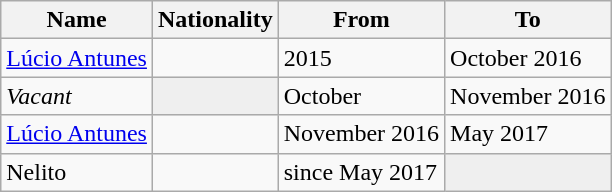<table class="wikitable sortable">
<tr>
<th>Name</th>
<th>Nationality</th>
<th>From</th>
<th class="unsortable">To</th>
</tr>
<tr>
<td><a href='#'>Lúcio Antunes</a></td>
<td></td>
<td>2015</td>
<td>October 2016</td>
</tr>
<tr>
<td><em>Vacant</em></td>
<td bgcolor=EFEFEF></td>
<td>October</td>
<td>November 2016</td>
</tr>
<tr>
<td><a href='#'>Lúcio Antunes</a></td>
<td></td>
<td>November 2016</td>
<td>May 2017</td>
</tr>
<tr>
<td>Nelito</td>
<td></td>
<td>since May 2017</td>
<td bgcolor=EFEFEF></td>
</tr>
</table>
